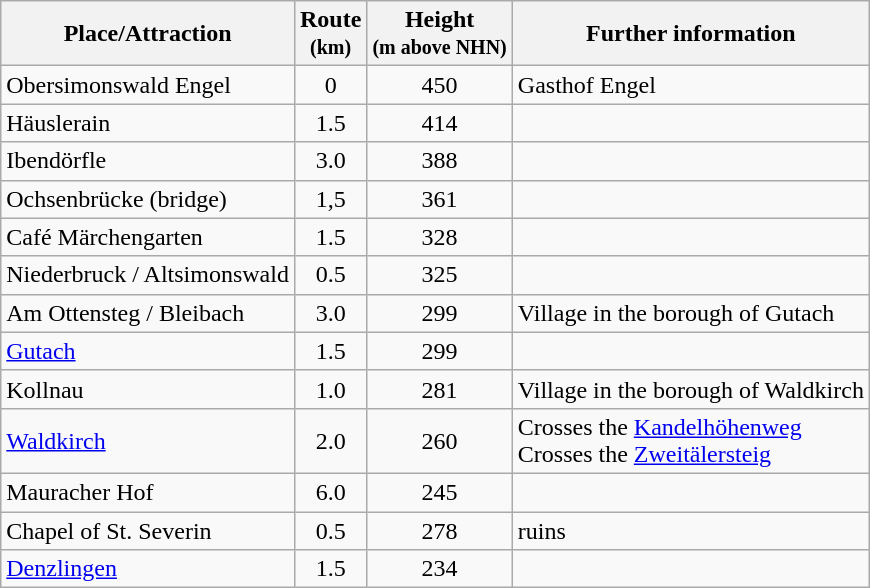<table class="wikitable toptextcells">
<tr class="hintergrundfarbe5">
<th>Place/Attraction</th>
<th>Route<br><small>(km)</small></th>
<th>Height<br><small>(m above NHN)</small></th>
<th class="unsortable">Further information</th>
</tr>
<tr>
<td>Obersimonswald Engel</td>
<td style="text-align:center">0</td>
<td style="text-align:center">450</td>
<td>Gasthof Engel</td>
</tr>
<tr>
<td>Häuslerain</td>
<td style="text-align:center">1.5</td>
<td style="text-align:center">414</td>
<td></td>
</tr>
<tr>
<td>Ibendörfle</td>
<td style="text-align:center">3.0</td>
<td style="text-align:center">388</td>
<td></td>
</tr>
<tr>
<td>Ochsenbrücke (bridge)</td>
<td style="text-align:center">1,5</td>
<td style="text-align:center">361</td>
<td></td>
</tr>
<tr>
<td>Café Märchengarten</td>
<td style="text-align:center">1.5</td>
<td style="text-align:center">328</td>
<td></td>
</tr>
<tr>
<td>Niederbruck / Altsimonswald</td>
<td style="text-align:center">0.5</td>
<td style="text-align:center">325</td>
<td></td>
</tr>
<tr>
<td>Am Ottensteg / Bleibach</td>
<td style="text-align:center">3.0</td>
<td style="text-align:center">299</td>
<td>Village in the borough of Gutach</td>
</tr>
<tr>
<td><a href='#'>Gutach</a></td>
<td style="text-align:center">1.5</td>
<td style="text-align:center">299</td>
<td></td>
</tr>
<tr>
<td>Kollnau</td>
<td style="text-align:center">1.0</td>
<td style="text-align:center">281</td>
<td>Village in the borough of Waldkirch</td>
</tr>
<tr>
<td><a href='#'>Waldkirch</a></td>
<td style="text-align:center">2.0</td>
<td style="text-align:center">260</td>
<td>Crosses the <a href='#'>Kandelhöhenweg</a><br>Crosses the <a href='#'>Zweitälersteig</a></td>
</tr>
<tr>
<td>Mauracher Hof</td>
<td style="text-align:center">6.0</td>
<td style="text-align:center">245</td>
<td></td>
</tr>
<tr>
<td>Chapel of St. Severin</td>
<td style="text-align:center">0.5</td>
<td style="text-align:center">278</td>
<td>ruins</td>
</tr>
<tr>
<td><a href='#'>Denzlingen</a></td>
<td style="text-align:center">1.5</td>
<td style="text-align:center">234</td>
<td></td>
</tr>
</table>
